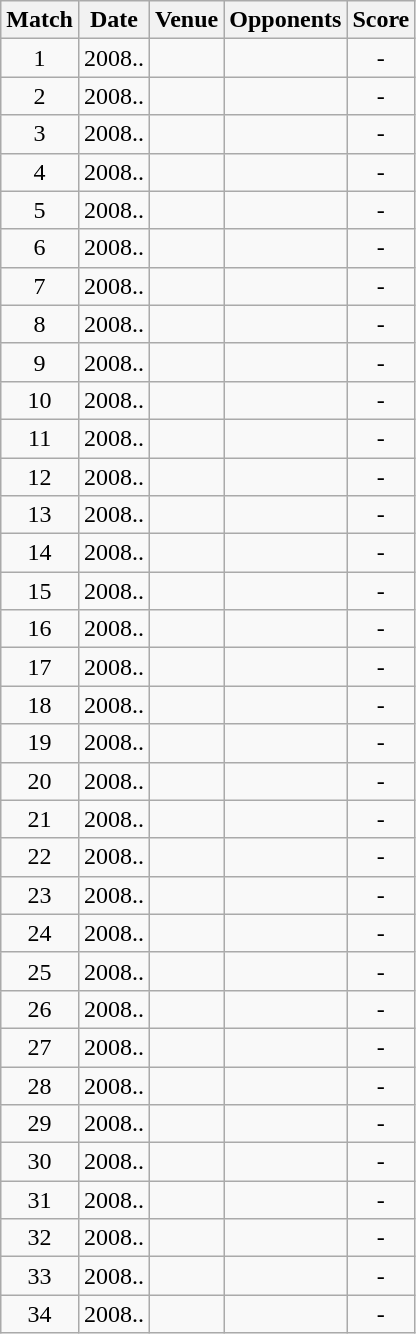<table class="wikitable" style="text-align:center;">
<tr>
<th>Match</th>
<th>Date</th>
<th>Venue</th>
<th>Opponents</th>
<th>Score</th>
</tr>
<tr>
<td>1</td>
<td>2008..</td>
<td><a href='#'></a></td>
<td><a href='#'></a></td>
<td>-</td>
</tr>
<tr>
<td>2</td>
<td>2008..</td>
<td><a href='#'></a></td>
<td><a href='#'></a></td>
<td>-</td>
</tr>
<tr>
<td>3</td>
<td>2008..</td>
<td><a href='#'></a></td>
<td><a href='#'></a></td>
<td>-</td>
</tr>
<tr>
<td>4</td>
<td>2008..</td>
<td><a href='#'></a></td>
<td><a href='#'></a></td>
<td>-</td>
</tr>
<tr>
<td>5</td>
<td>2008..</td>
<td><a href='#'></a></td>
<td><a href='#'></a></td>
<td>-</td>
</tr>
<tr>
<td>6</td>
<td>2008..</td>
<td><a href='#'></a></td>
<td><a href='#'></a></td>
<td>-</td>
</tr>
<tr>
<td>7</td>
<td>2008..</td>
<td><a href='#'></a></td>
<td><a href='#'></a></td>
<td>-</td>
</tr>
<tr>
<td>8</td>
<td>2008..</td>
<td><a href='#'></a></td>
<td><a href='#'></a></td>
<td>-</td>
</tr>
<tr>
<td>9</td>
<td>2008..</td>
<td><a href='#'></a></td>
<td><a href='#'></a></td>
<td>-</td>
</tr>
<tr>
<td>10</td>
<td>2008..</td>
<td><a href='#'></a></td>
<td><a href='#'></a></td>
<td>-</td>
</tr>
<tr>
<td>11</td>
<td>2008..</td>
<td><a href='#'></a></td>
<td><a href='#'></a></td>
<td>-</td>
</tr>
<tr>
<td>12</td>
<td>2008..</td>
<td><a href='#'></a></td>
<td><a href='#'></a></td>
<td>-</td>
</tr>
<tr>
<td>13</td>
<td>2008..</td>
<td><a href='#'></a></td>
<td><a href='#'></a></td>
<td>-</td>
</tr>
<tr>
<td>14</td>
<td>2008..</td>
<td><a href='#'></a></td>
<td><a href='#'></a></td>
<td>-</td>
</tr>
<tr>
<td>15</td>
<td>2008..</td>
<td><a href='#'></a></td>
<td><a href='#'></a></td>
<td>-</td>
</tr>
<tr>
<td>16</td>
<td>2008..</td>
<td><a href='#'></a></td>
<td><a href='#'></a></td>
<td>-</td>
</tr>
<tr>
<td>17</td>
<td>2008..</td>
<td><a href='#'></a></td>
<td><a href='#'></a></td>
<td>-</td>
</tr>
<tr>
<td>18</td>
<td>2008..</td>
<td><a href='#'></a></td>
<td><a href='#'></a></td>
<td>-</td>
</tr>
<tr>
<td>19</td>
<td>2008..</td>
<td><a href='#'></a></td>
<td><a href='#'></a></td>
<td>-</td>
</tr>
<tr>
<td>20</td>
<td>2008..</td>
<td><a href='#'></a></td>
<td><a href='#'></a></td>
<td>-</td>
</tr>
<tr>
<td>21</td>
<td>2008..</td>
<td><a href='#'></a></td>
<td><a href='#'></a></td>
<td>-</td>
</tr>
<tr>
<td>22</td>
<td>2008..</td>
<td><a href='#'></a></td>
<td><a href='#'></a></td>
<td>-</td>
</tr>
<tr>
<td>23</td>
<td>2008..</td>
<td><a href='#'></a></td>
<td><a href='#'></a></td>
<td>-</td>
</tr>
<tr>
<td>24</td>
<td>2008..</td>
<td><a href='#'></a></td>
<td><a href='#'></a></td>
<td>-</td>
</tr>
<tr>
<td>25</td>
<td>2008..</td>
<td><a href='#'></a></td>
<td><a href='#'></a></td>
<td>-</td>
</tr>
<tr>
<td>26</td>
<td>2008..</td>
<td><a href='#'></a></td>
<td><a href='#'></a></td>
<td>-</td>
</tr>
<tr>
<td>27</td>
<td>2008..</td>
<td><a href='#'></a></td>
<td><a href='#'></a></td>
<td>-</td>
</tr>
<tr>
<td>28</td>
<td>2008..</td>
<td><a href='#'></a></td>
<td><a href='#'></a></td>
<td>-</td>
</tr>
<tr>
<td>29</td>
<td>2008..</td>
<td><a href='#'></a></td>
<td><a href='#'></a></td>
<td>-</td>
</tr>
<tr>
<td>30</td>
<td>2008..</td>
<td><a href='#'></a></td>
<td><a href='#'></a></td>
<td>-</td>
</tr>
<tr>
<td>31</td>
<td>2008..</td>
<td><a href='#'></a></td>
<td><a href='#'></a></td>
<td>-</td>
</tr>
<tr>
<td>32</td>
<td>2008..</td>
<td><a href='#'></a></td>
<td><a href='#'></a></td>
<td>-</td>
</tr>
<tr>
<td>33</td>
<td>2008..</td>
<td><a href='#'></a></td>
<td><a href='#'></a></td>
<td>-</td>
</tr>
<tr>
<td>34</td>
<td>2008..</td>
<td><a href='#'></a></td>
<td><a href='#'></a></td>
<td>-</td>
</tr>
</table>
